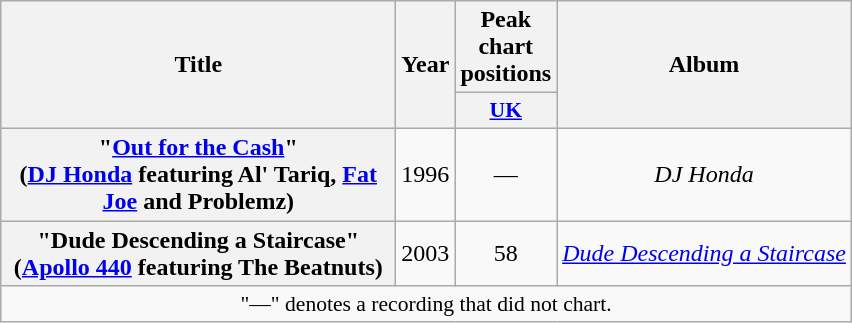<table class="wikitable plainrowheaders" style="text-align:center;">
<tr>
<th scope="col" rowspan="2" style="width:16em;">Title</th>
<th scope="col" rowspan="2">Year</th>
<th scope="col" colspan="1">Peak chart positions</th>
<th scope="col" rowspan="2">Album</th>
</tr>
<tr>
<th scope="col" style="width:3em;font-size:90%;"><a href='#'>UK</a><br></th>
</tr>
<tr>
<th scope="row">"<a href='#'>Out for the Cash</a>"<br><span>(<a href='#'>DJ Honda</a> featuring Al' Tariq, <a href='#'>Fat Joe</a> and Problemz)</span></th>
<td>1996</td>
<td>—</td>
<td><em>DJ Honda</em></td>
</tr>
<tr>
<th scope="row">"Dude Descending a Staircase"<br><span>(<a href='#'>Apollo 440</a> featuring The Beatnuts)</span></th>
<td>2003</td>
<td>58</td>
<td><em><a href='#'>Dude Descending a Staircase</a></em></td>
</tr>
<tr>
<td colspan="14" style="font-size:90%">"—" denotes a recording that did not chart.</td>
</tr>
</table>
